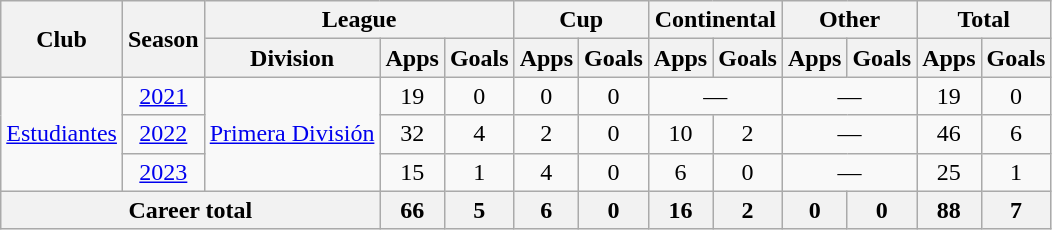<table class="wikitable" style="text-align:center">
<tr>
<th rowspan="2">Club</th>
<th rowspan="2">Season</th>
<th colspan="3">League</th>
<th colspan="2">Cup</th>
<th colspan="2">Continental</th>
<th colspan="2">Other</th>
<th colspan="2">Total</th>
</tr>
<tr>
<th>Division</th>
<th>Apps</th>
<th>Goals</th>
<th>Apps</th>
<th>Goals</th>
<th>Apps</th>
<th>Goals</th>
<th>Apps</th>
<th>Goals</th>
<th>Apps</th>
<th>Goals</th>
</tr>
<tr>
<td rowspan="3"><a href='#'>Estudiantes</a></td>
<td><a href='#'>2021</a></td>
<td rowspan="3"><a href='#'>Primera División</a></td>
<td>19</td>
<td>0</td>
<td>0</td>
<td>0</td>
<td colspan="2">—</td>
<td colspan="2">—</td>
<td>19</td>
<td>0</td>
</tr>
<tr>
<td><a href='#'>2022</a></td>
<td>32</td>
<td>4</td>
<td>2</td>
<td>0</td>
<td>10</td>
<td>2</td>
<td colspan="2">—</td>
<td>46</td>
<td>6</td>
</tr>
<tr>
<td><a href='#'>2023</a></td>
<td>15</td>
<td>1</td>
<td>4</td>
<td>0</td>
<td>6</td>
<td>0</td>
<td colspan="2">—</td>
<td>25</td>
<td>1</td>
</tr>
<tr>
<th colspan="3">Career total</th>
<th>66</th>
<th>5</th>
<th>6</th>
<th>0</th>
<th>16</th>
<th>2</th>
<th>0</th>
<th>0</th>
<th>88</th>
<th>7</th>
</tr>
</table>
